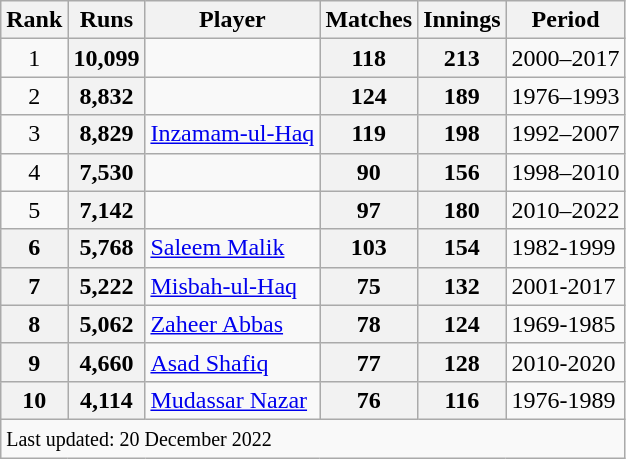<table class="wikitable plainrowheaders sortable">
<tr>
<th scope="col">Rank</th>
<th scope="col">Runs</th>
<th scope="col">Player</th>
<th scope="col">Matches</th>
<th scope="col">Innings</th>
<th scope="col">Period</th>
</tr>
<tr>
<td align=center>1</td>
<th scope="row" style="text-align:center;">10,099</th>
<td></td>
<th>118</th>
<th>213</th>
<td>2000–2017</td>
</tr>
<tr>
<td align=center>2</td>
<th scope="row" style="text-align:center;">8,832</th>
<td></td>
<th>124</th>
<th>189</th>
<td>1976–1993</td>
</tr>
<tr>
<td align=center>3</td>
<th scope="row" style="text-align:center;">8,829</th>
<td><a href='#'>Inzamam-ul-Haq</a></td>
<th>119</th>
<th>198</th>
<td>1992–2007</td>
</tr>
<tr>
<td align=center>4</td>
<th scope="row" style="text-align:center;">7,530</th>
<td></td>
<th>90</th>
<th>156</th>
<td>1998–2010</td>
</tr>
<tr>
<td align=center>5</td>
<th scope="row" style="text-align:center;">7,142</th>
<td></td>
<th>97</th>
<th>180</th>
<td>2010–2022</td>
</tr>
<tr>
<th>6</th>
<th>5,768</th>
<td><a href='#'>Saleem Malik</a></td>
<th>103</th>
<th>154</th>
<td>1982-1999</td>
</tr>
<tr>
<th>7</th>
<th>5,222</th>
<td><a href='#'>Misbah-ul-Haq</a></td>
<th>75</th>
<th>132</th>
<td>2001-2017</td>
</tr>
<tr>
<th>8</th>
<th>5,062</th>
<td><a href='#'>Zaheer Abbas</a></td>
<th>78</th>
<th>124</th>
<td>1969-1985</td>
</tr>
<tr>
<th>9</th>
<th>4,660</th>
<td><a href='#'>Asad Shafiq</a></td>
<th>77</th>
<th>128</th>
<td>2010-2020</td>
</tr>
<tr>
<th>10</th>
<th>4,114</th>
<td><a href='#'>Mudassar Nazar</a></td>
<th>76</th>
<th>116</th>
<td>1976-1989</td>
</tr>
<tr class="sortbottom">
<td colspan="6"><small>Last updated: 20 December 2022</small></td>
</tr>
</table>
